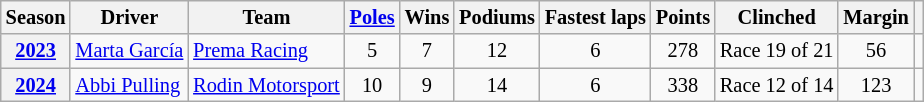<table class="wikitable sortable" style="font-size:85%; text-align:center;">
<tr>
<th scope=col>Season</th>
<th scope=col>Driver</th>
<th scope=col>Team</th>
<th scope=col><a href='#'>Poles</a></th>
<th scope=col>Wins</th>
<th scope=col>Podiums</th>
<th scope=col>Fastest laps</th>
<th scope=col>Points</th>
<th scope=col>Clinched</th>
<th scope=col>Margin</th>
<th scope=col class=unsortable></th>
</tr>
<tr>
<th><a href='#'>2023</a></th>
<td align="left"> <a href='#'>Marta García</a></td>
<td align="left"> <a href='#'>Prema Racing</a></td>
<td>5</td>
<td>7</td>
<td>12</td>
<td>6</td>
<td>278</td>
<td>Race 19 of 21</td>
<td>56</td>
<td></td>
</tr>
<tr>
<th><a href='#'>2024</a></th>
<td align="left"> <a href='#'>Abbi Pulling</a></td>
<td align="left"> <a href='#'>Rodin Motorsport</a></td>
<td>10</td>
<td>9</td>
<td>14</td>
<td>6</td>
<td>338</td>
<td>Race 12 of 14</td>
<td>123</td>
<td></td>
</tr>
</table>
